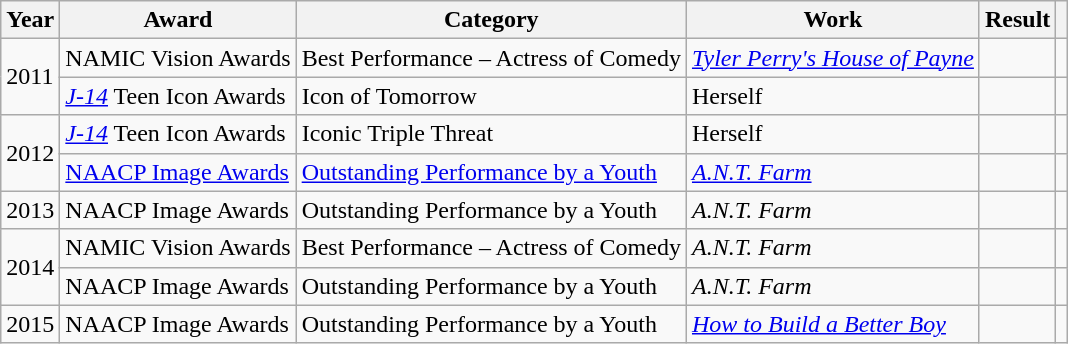<table class="wikitable">
<tr>
<th>Year</th>
<th>Award</th>
<th>Category</th>
<th>Work</th>
<th>Result</th>
<th></th>
</tr>
<tr>
<td rowspan="2">2011</td>
<td>NAMIC Vision Awards</td>
<td>Best Performance – Actress of Comedy</td>
<td><em><a href='#'>Tyler Perry's House of Payne</a></em></td>
<td></td>
<td style="text-align:center;"></td>
</tr>
<tr>
<td><a href='#'><em>J-14</em></a> Teen Icon Awards</td>
<td>Icon of Tomorrow</td>
<td>Herself</td>
<td></td>
<td style="text-align:center;"></td>
</tr>
<tr>
<td rowspan="2">2012</td>
<td><a href='#'><em>J-14</em></a> Teen Icon Awards</td>
<td>Iconic Triple Threat</td>
<td>Herself</td>
<td></td>
<td style="text-align:center;"></td>
</tr>
<tr>
<td><a href='#'>NAACP Image Awards</a></td>
<td><a href='#'>Outstanding Performance by a Youth</a></td>
<td><em><a href='#'>A.N.T. Farm</a></em></td>
<td></td>
<td style="text-align:center;"></td>
</tr>
<tr>
<td>2013</td>
<td>NAACP Image Awards</td>
<td>Outstanding Performance by a Youth</td>
<td><em>A.N.T. Farm</em></td>
<td></td>
<td style="text-align:center;"></td>
</tr>
<tr>
<td rowspan="2">2014</td>
<td>NAMIC Vision Awards</td>
<td>Best Performance – Actress of Comedy</td>
<td><em>A.N.T. Farm</em></td>
<td></td>
<td style="text-align:center;"></td>
</tr>
<tr>
<td>NAACP Image Awards</td>
<td>Outstanding Performance by a Youth</td>
<td><em>A.N.T. Farm</em></td>
<td></td>
<td style="text-align:center;"></td>
</tr>
<tr>
<td>2015</td>
<td>NAACP Image Awards</td>
<td>Outstanding Performance by a Youth</td>
<td><em><a href='#'>How to Build a Better Boy</a></em></td>
<td></td>
<td style="text-align:center;"></td>
</tr>
</table>
